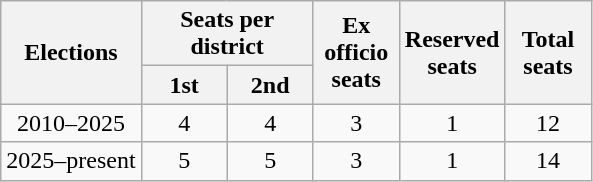<table class="wikitable">
<tr>
<th rowspan="2">Elections</th>
<th colspan="2">Seats per district</th>
<th rowspan="2" width="50px">Ex officio seats</th>
<th rowspan="2" width="50px">Reserved seats</th>
<th rowspan="2" width="50px">Total seats</th>
</tr>
<tr>
<th width="50px">1st</th>
<th width="50px">2nd</th>
</tr>
<tr align="center">
<td>2010–2025</td>
<td>4</td>
<td>4</td>
<td>3</td>
<td>1</td>
<td>12</td>
</tr>
<tr align="center">
<td>2025–present</td>
<td>5</td>
<td>5</td>
<td>3</td>
<td>1</td>
<td>14</td>
</tr>
</table>
